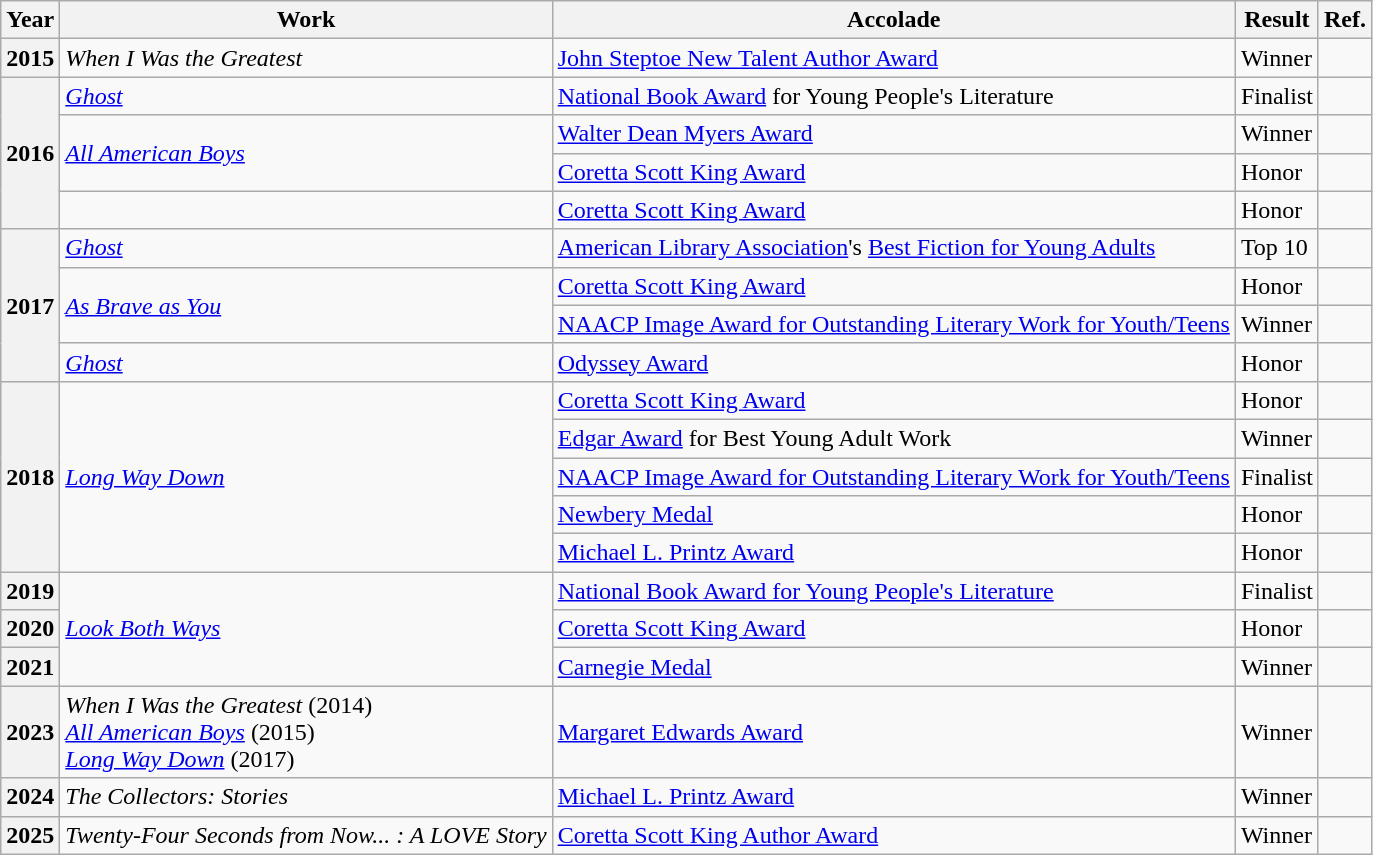<table class="wikitable sortable">
<tr>
<th>Year</th>
<th>Work</th>
<th>Accolade</th>
<th>Result</th>
<th>Ref.</th>
</tr>
<tr>
<th>2015</th>
<td><em>When I Was the Greatest</em></td>
<td><a href='#'>John Steptoe New Talent Author Award</a></td>
<td>Winner</td>
<td></td>
</tr>
<tr>
<th rowspan="4">2016</th>
<td><em><a href='#'>Ghost</a></em></td>
<td><a href='#'>National Book Award</a> for Young People's Literature</td>
<td>Finalist</td>
<td></td>
</tr>
<tr>
<td rowspan="2"><em><a href='#'>All American Boys</a></em></td>
<td><a href='#'>Walter Dean Myers Award</a></td>
<td>Winner</td>
<td></td>
</tr>
<tr>
<td><a href='#'>Coretta Scott King Award</a></td>
<td>Honor</td>
<td></td>
</tr>
<tr>
<td><em></em></td>
<td><a href='#'>Coretta Scott King Award</a></td>
<td>Honor</td>
<td></td>
</tr>
<tr>
<th rowspan="4">2017</th>
<td><em><a href='#'>Ghost</a></em></td>
<td><a href='#'>American Library Association</a>'s <a href='#'>Best Fiction for Young Adults</a></td>
<td>Top 10</td>
<td></td>
</tr>
<tr>
<td rowspan="2"><em><a href='#'>As Brave as You</a></em></td>
<td><a href='#'>Coretta Scott King Award</a></td>
<td>Honor</td>
<td></td>
</tr>
<tr>
<td><a href='#'>NAACP Image Award for Outstanding Literary Work for Youth/Teens</a></td>
<td>Winner</td>
<td></td>
</tr>
<tr>
<td><em><a href='#'>Ghost</a></em></td>
<td><a href='#'>Odyssey Award</a></td>
<td>Honor</td>
<td></td>
</tr>
<tr>
<th rowspan="5">2018</th>
<td rowspan="5"><em><a href='#'>Long Way Down</a></em></td>
<td><a href='#'>Coretta Scott King Award</a></td>
<td>Honor</td>
<td></td>
</tr>
<tr>
<td><a href='#'>Edgar Award</a> for Best Young Adult Work</td>
<td>Winner</td>
<td></td>
</tr>
<tr>
<td><a href='#'>NAACP Image Award for Outstanding Literary Work for Youth/Teens</a></td>
<td>Finalist</td>
<td></td>
</tr>
<tr>
<td><a href='#'>Newbery Medal</a></td>
<td>Honor</td>
<td></td>
</tr>
<tr>
<td><a href='#'>Michael L. Printz Award</a></td>
<td>Honor</td>
<td></td>
</tr>
<tr>
<th>2019</th>
<td rowspan="3"><em><a href='#'>Look Both Ways</a></em></td>
<td><a href='#'>National Book Award for Young People's Literature</a></td>
<td>Finalist</td>
<td></td>
</tr>
<tr>
<th>2020</th>
<td><a href='#'>Coretta Scott King Award</a></td>
<td>Honor</td>
<td></td>
</tr>
<tr>
<th>2021</th>
<td><a href='#'>Carnegie Medal</a></td>
<td>Winner</td>
<td></td>
</tr>
<tr>
<th>2023</th>
<td><em>When I Was the Greatest</em> (2014)<br><em><a href='#'>All American Boys</a></em> (2015)<br><em><a href='#'>Long Way Down</a></em> (2017)</td>
<td><a href='#'>Margaret Edwards Award</a></td>
<td>Winner</td>
<td></td>
</tr>
<tr>
<th>2024</th>
<td><em>The Collectors: Stories</em></td>
<td><a href='#'>Michael L. Printz Award</a></td>
<td>Winner</td>
<td></td>
</tr>
<tr>
<th>2025</th>
<td><em>Twenty-Four Seconds from Now... : A LOVE Story </em></td>
<td><a href='#'>Coretta Scott King Author Award</a></td>
<td>Winner</td>
<td></td>
</tr>
</table>
